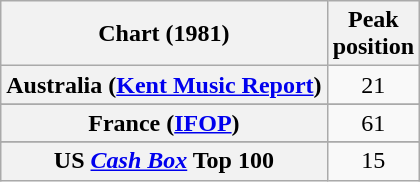<table class="wikitable sortable plainrowheaders" style="text-align:center">
<tr>
<th>Chart (1981)</th>
<th>Peak<br>position</th>
</tr>
<tr>
<th scope="row">Australia (<a href='#'>Kent Music Report</a>)</th>
<td>21</td>
</tr>
<tr>
</tr>
<tr>
</tr>
<tr>
<th scope="row">France (<a href='#'>IFOP</a>)</th>
<td>61</td>
</tr>
<tr>
</tr>
<tr>
</tr>
<tr>
</tr>
<tr>
</tr>
<tr>
</tr>
<tr>
</tr>
<tr>
</tr>
<tr>
<th scope="row">US <a href='#'><em>Cash Box</em></a> Top 100</th>
<td>15</td>
</tr>
</table>
